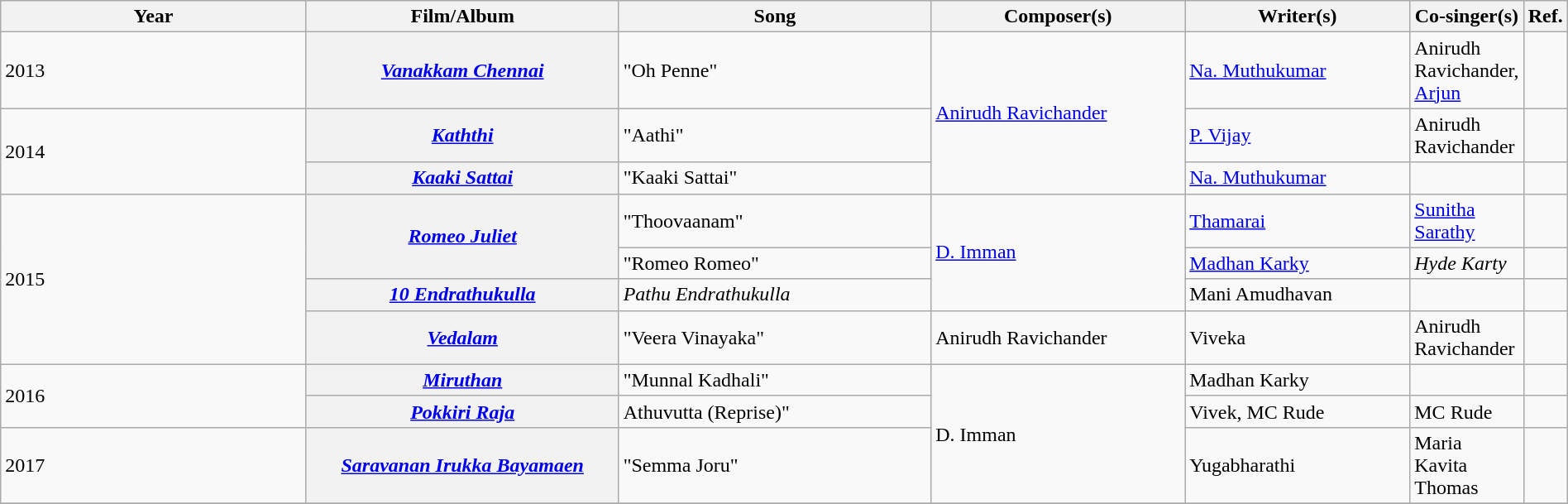<table class="wikitable plainrowheaders" width="100%" textcolor:#000;">
<tr>
<th scope="col" width=21%><strong>Year</strong></th>
<th scope="col" width=21%><strong>Film/Album</strong></th>
<th scope="col" width=21%><strong>Song</strong></th>
<th scope="col" width=17%><strong>Composer(s)</strong></th>
<th scope="col" width=15%><strong>Writer(s)</strong></th>
<th scope="col" width=15%><strong>Co-singer(s)</strong></th>
<th scope="col" width=1%><strong>Ref.</strong></th>
</tr>
<tr>
<td>2013</td>
<th scope="row"><em><a href='#'>Vanakkam Chennai</a></em></th>
<td>"Oh Penne"</td>
<td rowspan="3"><a href='#'>Anirudh Ravichander</a></td>
<td><a href='#'>Na. Muthukumar</a></td>
<td>Anirudh Ravichander, <a href='#'>Arjun</a></td>
<td></td>
</tr>
<tr>
<td rowspan="2">2014</td>
<th scope="row"><em><a href='#'>Kaththi</a></em></th>
<td>"Aathi"</td>
<td><a href='#'>P. Vijay</a></td>
<td>Anirudh Ravichander</td>
<td></td>
</tr>
<tr>
<th scope="row"><em><a href='#'>Kaaki Sattai</a></em></th>
<td>"Kaaki Sattai"</td>
<td><a href='#'>Na. Muthukumar</a></td>
<td></td>
<td></td>
</tr>
<tr>
<td rowspan="4">2015</td>
<th scope="row" rowspan="2"><em><a href='#'>Romeo Juliet</a></em></th>
<td>"Thoovaanam"</td>
<td rowspan="3"><a href='#'>D. Imman</a></td>
<td><a href='#'>Thamarai</a></td>
<td><a href='#'>Sunitha Sarathy</a></td>
<td></td>
</tr>
<tr>
<td>"Romeo Romeo"</td>
<td><a href='#'>Madhan Karky</a></td>
<td><em>Hyde Karty</em></td>
<td></td>
</tr>
<tr>
<th scope="row"><em><a href='#'>10 Endrathukulla</a></em></th>
<td><em>Pathu Endrathukulla</em></td>
<td>Mani Amudhavan</td>
<td></td>
<td></td>
</tr>
<tr>
<th scope="row"><em><a href='#'>Vedalam</a></em></th>
<td>"Veera Vinayaka"</td>
<td>Anirudh Ravichander</td>
<td>Viveka</td>
<td>Anirudh Ravichander</td>
<td></td>
</tr>
<tr>
<td rowspan=2>2016</td>
<th scope="row"><em><a href='#'>Miruthan</a></em></th>
<td>"Munnal Kadhali"</td>
<td rowspan=3>D. Imman</td>
<td>Madhan Karky</td>
<td></td>
<td></td>
</tr>
<tr>
<th scope="row"><em><a href='#'>Pokkiri Raja</a></em></th>
<td>Athuvutta (Reprise)"</td>
<td>Vivek, MC Rude</td>
<td>MC Rude</td>
<td></td>
</tr>
<tr>
<td>2017</td>
<th scope="row"><em><a href='#'>Saravanan Irukka Bayamaen</a></em></th>
<td>"Semma Joru"</td>
<td>Yugabharathi</td>
<td>Maria Kavita Thomas</td>
<td></td>
</tr>
<tr>
</tr>
</table>
